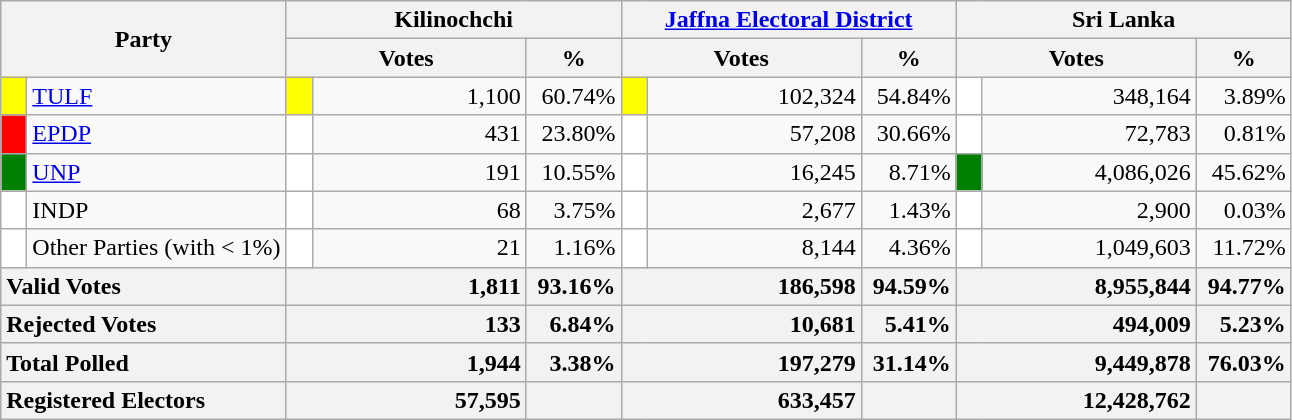<table class="wikitable">
<tr>
<th colspan="2" width="144px"rowspan="2">Party</th>
<th colspan="3" width="216px">Kilinochchi</th>
<th colspan="3" width="216px"><a href='#'>Jaffna Electoral District</a></th>
<th colspan="3" width="216px">Sri Lanka</th>
</tr>
<tr>
<th colspan="2" width="144px">Votes</th>
<th>%</th>
<th colspan="2" width="144px">Votes</th>
<th>%</th>
<th colspan="2" width="144px">Votes</th>
<th>%</th>
</tr>
<tr>
<td style="background-color:yellow;" width="10px"></td>
<td style="text-align:left;"><a href='#'>TULF</a></td>
<td style="background-color:yellow;" width="10px"></td>
<td style="text-align:right;">1,100</td>
<td style="text-align:right;">60.74%</td>
<td style="background-color:yellow;" width="10px"></td>
<td style="text-align:right;">102,324</td>
<td style="text-align:right;">54.84%</td>
<td style="background-color:white;" width="10px"></td>
<td style="text-align:right;">348,164</td>
<td style="text-align:right;">3.89%</td>
</tr>
<tr>
<td style="background-color:red;" width="10px"></td>
<td style="text-align:left;"><a href='#'>EPDP</a></td>
<td style="background-color:white;" width="10px"></td>
<td style="text-align:right;">431</td>
<td style="text-align:right;">23.80%</td>
<td style="background-color:white;" width="10px"></td>
<td style="text-align:right;">57,208</td>
<td style="text-align:right;">30.66%</td>
<td style="background-color:white;" width="10px"></td>
<td style="text-align:right;">72,783</td>
<td style="text-align:right;">0.81%</td>
</tr>
<tr>
<td style="background-color:green;" width="10px"></td>
<td style="text-align:left;"><a href='#'>UNP</a></td>
<td style="background-color:white;" width="10px"></td>
<td style="text-align:right;">191</td>
<td style="text-align:right;">10.55%</td>
<td style="background-color:white;" width="10px"></td>
<td style="text-align:right;">16,245</td>
<td style="text-align:right;">8.71%</td>
<td style="background-color:green;" width="10px"></td>
<td style="text-align:right;">4,086,026</td>
<td style="text-align:right;">45.62%</td>
</tr>
<tr>
<td style="background-color:white;" width="10px"></td>
<td style="text-align:left;">INDP</td>
<td style="background-color:white;" width="10px"></td>
<td style="text-align:right;">68</td>
<td style="text-align:right;">3.75%</td>
<td style="background-color:white;" width="10px"></td>
<td style="text-align:right;">2,677</td>
<td style="text-align:right;">1.43%</td>
<td style="background-color:white;" width="10px"></td>
<td style="text-align:right;">2,900</td>
<td style="text-align:right;">0.03%</td>
</tr>
<tr>
<td style="background-color:white;" width="10px"></td>
<td style="text-align:left;">Other Parties (with < 1%)</td>
<td style="background-color:white;" width="10px"></td>
<td style="text-align:right;">21</td>
<td style="text-align:right;">1.16%</td>
<td style="background-color:white;" width="10px"></td>
<td style="text-align:right;">8,144</td>
<td style="text-align:right;">4.36%</td>
<td style="background-color:white;" width="10px"></td>
<td style="text-align:right;">1,049,603</td>
<td style="text-align:right;">11.72%</td>
</tr>
<tr>
<th colspan="2" width="144px"style="text-align:left;">Valid Votes</th>
<th style="text-align:right;"colspan="2" width="144px">1,811</th>
<th style="text-align:right;">93.16%</th>
<th style="text-align:right;"colspan="2" width="144px">186,598</th>
<th style="text-align:right;">94.59%</th>
<th style="text-align:right;"colspan="2" width="144px">8,955,844</th>
<th style="text-align:right;">94.77%</th>
</tr>
<tr>
<th colspan="2" width="144px"style="text-align:left;">Rejected Votes</th>
<th style="text-align:right;"colspan="2" width="144px">133</th>
<th style="text-align:right;">6.84%</th>
<th style="text-align:right;"colspan="2" width="144px">10,681</th>
<th style="text-align:right;">5.41%</th>
<th style="text-align:right;"colspan="2" width="144px">494,009</th>
<th style="text-align:right;">5.23%</th>
</tr>
<tr>
<th colspan="2" width="144px"style="text-align:left;">Total Polled</th>
<th style="text-align:right;"colspan="2" width="144px">1,944</th>
<th style="text-align:right;">3.38%</th>
<th style="text-align:right;"colspan="2" width="144px">197,279</th>
<th style="text-align:right;">31.14%</th>
<th style="text-align:right;"colspan="2" width="144px">9,449,878</th>
<th style="text-align:right;">76.03%</th>
</tr>
<tr>
<th colspan="2" width="144px"style="text-align:left;">Registered Electors</th>
<th style="text-align:right;"colspan="2" width="144px">57,595</th>
<th></th>
<th style="text-align:right;"colspan="2" width="144px">633,457</th>
<th></th>
<th style="text-align:right;"colspan="2" width="144px">12,428,762</th>
<th></th>
</tr>
</table>
